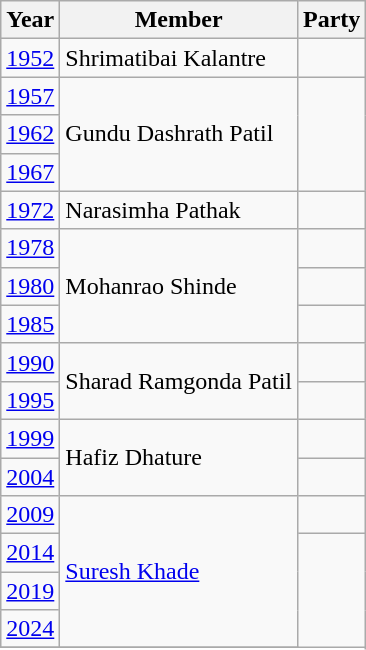<table class="wikitable">
<tr>
<th>Year</th>
<th>Member</th>
<th colspan="2">Party</th>
</tr>
<tr>
<td><a href='#'>1952</a></td>
<td>Shrimatibai Kalantre</td>
<td></td>
</tr>
<tr>
<td><a href='#'>1957</a></td>
<td rowspan="3">Gundu Dashrath Patil</td>
</tr>
<tr>
<td><a href='#'>1962</a></td>
</tr>
<tr>
<td><a href='#'>1967</a></td>
</tr>
<tr>
<td><a href='#'>1972</a></td>
<td>Narasimha Pathak</td>
<td></td>
</tr>
<tr>
<td><a href='#'>1978</a></td>
<td rowspan="3">Mohanrao Shinde</td>
<td></td>
</tr>
<tr>
<td><a href='#'>1980</a></td>
<td></td>
</tr>
<tr>
<td><a href='#'>1985</a></td>
<td></td>
</tr>
<tr>
<td><a href='#'>1990</a></td>
<td rowspan=2>Sharad Ramgonda Patil</td>
<td></td>
</tr>
<tr>
<td><a href='#'>1995</a></td>
</tr>
<tr>
<td><a href='#'>1999</a></td>
<td rowspan="2">Hafiz Dhature</td>
<td></td>
</tr>
<tr>
<td><a href='#'>2004</a></td>
</tr>
<tr>
<td><a href='#'>2009</a></td>
<td rowspan="4"><a href='#'>Suresh Khade</a></td>
<td></td>
</tr>
<tr>
<td><a href='#'>2014</a></td>
</tr>
<tr>
<td><a href='#'>2019</a></td>
</tr>
<tr>
<td><a href='#'>2024</a></td>
</tr>
<tr>
</tr>
</table>
